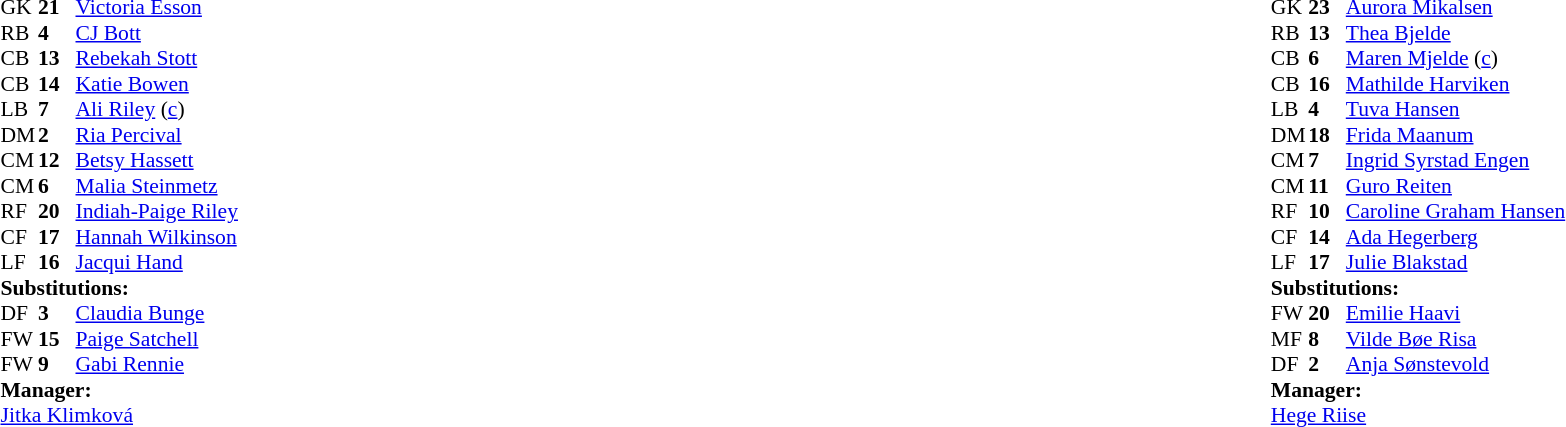<table width="100%">
<tr>
<td valign="top" width="40%"><br><table style="font-size:90%" cellspacing="0" cellpadding="0">
<tr>
<th width=25></th>
<th width=25></th>
</tr>
<tr>
<td>GK</td>
<td><strong>21</strong></td>
<td><a href='#'>Victoria Esson</a></td>
</tr>
<tr>
<td>RB</td>
<td><strong>4</strong></td>
<td><a href='#'>CJ Bott</a></td>
</tr>
<tr>
<td>CB</td>
<td><strong>13</strong></td>
<td><a href='#'>Rebekah Stott</a></td>
<td></td>
<td></td>
</tr>
<tr>
<td>CB</td>
<td><strong>14</strong></td>
<td><a href='#'>Katie Bowen</a></td>
</tr>
<tr>
<td>LB</td>
<td><strong>7</strong></td>
<td><a href='#'>Ali Riley</a> (<a href='#'>c</a>)</td>
</tr>
<tr>
<td>DM</td>
<td><strong>2</strong></td>
<td><a href='#'>Ria Percival</a></td>
</tr>
<tr>
<td>CM</td>
<td><strong>12</strong></td>
<td><a href='#'>Betsy Hassett</a></td>
</tr>
<tr>
<td>CM</td>
<td><strong>6</strong></td>
<td><a href='#'>Malia Steinmetz</a></td>
</tr>
<tr>
<td>RF</td>
<td><strong>20</strong></td>
<td><a href='#'>Indiah-Paige Riley</a></td>
</tr>
<tr>
<td>CF</td>
<td><strong>17</strong></td>
<td><a href='#'>Hannah Wilkinson</a></td>
<td></td>
<td></td>
</tr>
<tr>
<td>LF</td>
<td><strong>16</strong></td>
<td><a href='#'>Jacqui Hand</a></td>
<td></td>
<td></td>
</tr>
<tr>
<td colspan=3><strong>Substitutions:</strong></td>
</tr>
<tr>
<td>DF</td>
<td><strong>3</strong></td>
<td><a href='#'>Claudia Bunge</a></td>
<td></td>
<td></td>
</tr>
<tr>
<td>FW</td>
<td><strong>15</strong></td>
<td><a href='#'>Paige Satchell</a></td>
<td></td>
<td></td>
</tr>
<tr>
<td>FW</td>
<td><strong>9</strong></td>
<td><a href='#'>Gabi Rennie</a></td>
<td></td>
<td></td>
</tr>
<tr>
<td colspan=3><strong>Manager:</strong></td>
</tr>
<tr>
<td colspan=3> <a href='#'>Jitka Klimková</a></td>
</tr>
</table>
</td>
<td valign="top"></td>
<td valign="top" width="50%"><br><table style="font-size:90%; margin:auto" cellspacing="0" cellpadding="0">
<tr>
<th width=25></th>
<th width=25></th>
</tr>
<tr>
<td>GK</td>
<td><strong>23</strong></td>
<td><a href='#'>Aurora Mikalsen</a></td>
</tr>
<tr>
<td>RB</td>
<td><strong>13</strong></td>
<td><a href='#'>Thea Bjelde</a></td>
<td></td>
<td></td>
</tr>
<tr>
<td>CB</td>
<td><strong>6</strong></td>
<td><a href='#'>Maren Mjelde</a> (<a href='#'>c</a>)</td>
</tr>
<tr>
<td>CB</td>
<td><strong>16</strong></td>
<td><a href='#'>Mathilde Harviken</a></td>
</tr>
<tr>
<td>LB</td>
<td><strong>4</strong></td>
<td><a href='#'>Tuva Hansen</a></td>
</tr>
<tr>
<td>DM</td>
<td><strong>18</strong></td>
<td><a href='#'>Frida Maanum</a></td>
<td></td>
<td></td>
</tr>
<tr>
<td>CM</td>
<td><strong>7</strong></td>
<td><a href='#'>Ingrid Syrstad Engen</a></td>
</tr>
<tr>
<td>CM</td>
<td><strong>11</strong></td>
<td><a href='#'>Guro Reiten</a></td>
</tr>
<tr>
<td>RF</td>
<td><strong>10</strong></td>
<td><a href='#'>Caroline Graham Hansen</a></td>
</tr>
<tr>
<td>CF</td>
<td><strong>14</strong></td>
<td><a href='#'>Ada Hegerberg</a></td>
</tr>
<tr>
<td>LF</td>
<td><strong>17</strong></td>
<td><a href='#'>Julie Blakstad</a></td>
<td></td>
<td></td>
</tr>
<tr>
<td colspan=3><strong>Substitutions:</strong></td>
</tr>
<tr>
<td>FW</td>
<td><strong>20</strong></td>
<td><a href='#'>Emilie Haavi</a></td>
<td></td>
<td></td>
</tr>
<tr>
<td>MF</td>
<td><strong>8</strong></td>
<td><a href='#'>Vilde Bøe Risa</a></td>
<td></td>
<td></td>
</tr>
<tr>
<td>DF</td>
<td><strong>2</strong></td>
<td><a href='#'>Anja Sønstevold</a></td>
<td></td>
<td></td>
</tr>
<tr>
<td colspan=3><strong>Manager:</strong></td>
</tr>
<tr>
<td colspan=3><a href='#'>Hege Riise</a></td>
</tr>
</table>
</td>
</tr>
</table>
